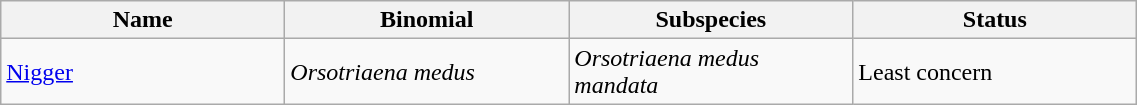<table width=60% class="wikitable">
<tr>
<th width=20%>Name</th>
<th width=20%>Binomial</th>
<th width=20%>Subspecies</th>
<th width=20%>Status</th>
</tr>
<tr>
<td><a href='#'>Nigger</a><br></td>
<td><em>Orsotriaena medus</em></td>
<td><em>Orsotriaena medus mandata</em></td>
<td>Least concern</td>
</tr>
</table>
